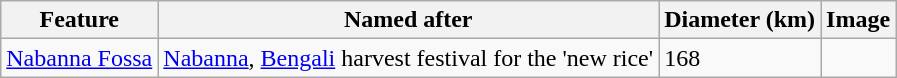<table class="wikitable sortable">
<tr>
<th class="unsortable">Feature</th>
<th class="unsortable">Named after</th>
<th>Diameter (km)</th>
<th class="unsortable">Image</th>
</tr>
<tr>
<td><a href='#'>Nabanna Fossa</a></td>
<td><a href='#'>Nabanna</a>, <a href='#'>Bengali</a> harvest festival for the 'new rice'</td>
<td>168</td>
<td></td>
</tr>
</table>
